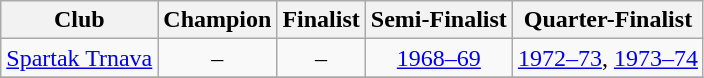<table class="wikitable" style="text-align:center">
<tr>
<th>Club</th>
<th>Champion</th>
<th>Finalist</th>
<th>Semi-Finalist</th>
<th>Quarter-Finalist</th>
</tr>
<tr>
<td style="text-align:left"><a href='#'>Spartak Trnava</a></td>
<td>–</td>
<td>–</td>
<td><a href='#'>1968–69</a></td>
<td><a href='#'>1972–73</a>, <a href='#'>1973–74</a></td>
</tr>
<tr>
</tr>
</table>
